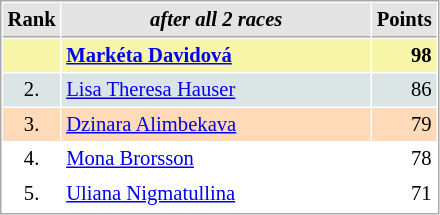<table cellspacing="1" cellpadding="3" style="border:1px solid #aaa; font-size:86%;">
<tr style="background:#e4e4e4;">
<th style="border-bottom:1px solid #aaa; width:10px;">Rank</th>
<th style="border-bottom:1px solid #aaa; width:200px; white-space:nowrap;"><em>after all 2 races</em></th>
<th style="border-bottom:1px solid #aaa; width:20px;">Points</th>
</tr>
<tr style="background:#f7f6a8;">
<td style="text-align:center"></td>
<td> <strong><a href='#'>Markéta Davidová</a></strong></td>
<td style="text-align:right"><strong>98</strong></td>
</tr>
<tr style="background:#dce5e5;">
<td style="text-align:center">2.</td>
<td> <a href='#'>Lisa Theresa Hauser</a></td>
<td style="text-align:right">86</td>
</tr>
<tr style="background:#ffdab9;">
<td style="text-align:center">3.</td>
<td> <a href='#'>Dzinara Alimbekava</a></td>
<td style="text-align:right">79</td>
</tr>
<tr>
<td style="text-align:center">4.</td>
<td> <a href='#'>Mona Brorsson</a></td>
<td style="text-align:right">78</td>
</tr>
<tr>
<td style="text-align:center">5.</td>
<td> <a href='#'>Uliana Nigmatullina</a></td>
<td style="text-align:right">71</td>
</tr>
<tr>
</tr>
</table>
